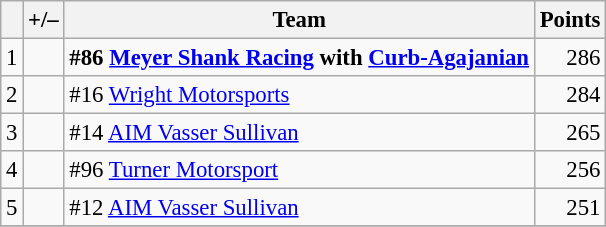<table class="wikitable" style="font-size: 95%;">
<tr>
<th scope="col"></th>
<th scope="col">+/–</th>
<th scope="col">Team</th>
<th scope="col">Points</th>
</tr>
<tr>
<td align=center>1</td>
<td align="left"></td>
<td><strong> #86 <a href='#'>Meyer Shank Racing</a> with <a href='#'>Curb-Agajanian</a></strong></td>
<td align=right>286</td>
</tr>
<tr>
<td align=center>2</td>
<td align="left"></td>
<td> #16 <a href='#'>Wright Motorsports</a></td>
<td align=right>284</td>
</tr>
<tr>
<td align=center>3</td>
<td align="left"></td>
<td> #14 <a href='#'>AIM Vasser Sullivan</a></td>
<td align=right>265</td>
</tr>
<tr>
<td align=center>4</td>
<td align="left"></td>
<td> #96 <a href='#'>Turner Motorsport</a></td>
<td align=right>256</td>
</tr>
<tr>
<td align=center>5</td>
<td align="left"></td>
<td> #12 <a href='#'>AIM Vasser Sullivan</a></td>
<td align=right>251</td>
</tr>
<tr>
</tr>
</table>
